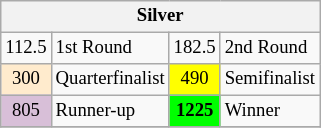<table class="wikitable" style="font-size:78%;">
<tr>
<th colspan=4 style="background:#f2f2f2;">Silver</th>
</tr>
<tr>
<td align="center">112.5</td>
<td>1st Round</td>
<td align="center">182.5</td>
<td>2nd Round</td>
</tr>
<tr>
<td align="center" style="background:#ffebcd;">300</td>
<td>Quarterfinalist</td>
<td align="center" style="background:#ffff00;">490</td>
<td>Semifinalist</td>
</tr>
<tr>
<td align="center" style="background:#D8BFD8;">805</td>
<td>Runner-up</td>
<td align="center" style="background:#00ff00;font-weight:bold;">1225</td>
<td>Winner</td>
</tr>
<tr>
</tr>
</table>
